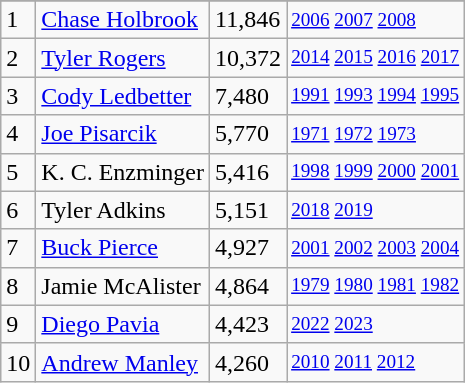<table class="wikitable">
<tr>
</tr>
<tr>
<td>1</td>
<td><a href='#'>Chase Holbrook</a></td>
<td>11,846</td>
<td style="font-size:80%;"><a href='#'>2006</a> <a href='#'>2007</a> <a href='#'>2008</a></td>
</tr>
<tr>
<td>2</td>
<td><a href='#'>Tyler Rogers</a></td>
<td>10,372</td>
<td style="font-size:80%;"><a href='#'>2014</a> <a href='#'>2015</a> <a href='#'>2016</a> <a href='#'>2017</a></td>
</tr>
<tr>
<td>3</td>
<td><a href='#'>Cody Ledbetter</a></td>
<td>7,480</td>
<td style="font-size:80%;"><a href='#'>1991</a> <a href='#'>1993</a> <a href='#'>1994</a> <a href='#'>1995</a></td>
</tr>
<tr>
<td>4</td>
<td><a href='#'>Joe Pisarcik</a></td>
<td>5,770</td>
<td style="font-size:80%;"><a href='#'>1971</a> <a href='#'>1972</a> <a href='#'>1973</a></td>
</tr>
<tr>
<td>5</td>
<td>K. C. Enzminger</td>
<td>5,416</td>
<td style="font-size:80%;"><a href='#'>1998</a> <a href='#'>1999</a> <a href='#'>2000</a> <a href='#'>2001</a></td>
</tr>
<tr>
<td>6</td>
<td>Tyler Adkins</td>
<td>5,151</td>
<td style="font-size:80%;"><a href='#'>2018</a> <a href='#'>2019</a></td>
</tr>
<tr>
<td>7</td>
<td><a href='#'>Buck Pierce</a></td>
<td>4,927</td>
<td style="font-size:80%;"><a href='#'>2001</a> <a href='#'>2002</a> <a href='#'>2003</a> <a href='#'>2004</a></td>
</tr>
<tr>
<td>8</td>
<td>Jamie McAlister</td>
<td>4,864</td>
<td style="font-size:80%;"><a href='#'>1979</a> <a href='#'>1980</a> <a href='#'>1981</a> <a href='#'>1982</a></td>
</tr>
<tr>
<td>9</td>
<td><a href='#'>Diego Pavia</a></td>
<td>4,423</td>
<td style="font-size:80%;"><a href='#'>2022</a> <a href='#'>2023</a></td>
</tr>
<tr>
<td>10</td>
<td><a href='#'>Andrew Manley</a></td>
<td>4,260</td>
<td style="font-size:80%;"><a href='#'>2010</a> <a href='#'>2011</a> <a href='#'>2012</a></td>
</tr>
</table>
